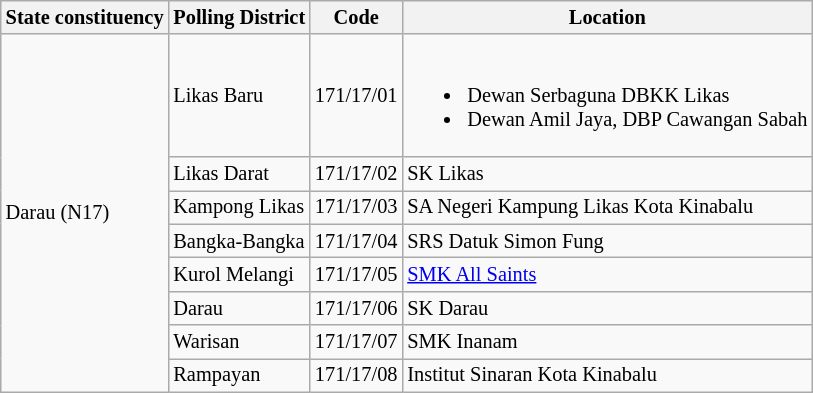<table class="wikitable sortable mw-collapsible" style="white-space:nowrap;font-size:85%">
<tr>
<th>State constituency</th>
<th>Polling District</th>
<th>Code</th>
<th>Location</th>
</tr>
<tr>
<td rowspan="8">Darau (N17)</td>
<td>Likas Baru</td>
<td>171/17/01</td>
<td><br><ul><li>Dewan Serbaguna DBKK Likas</li><li>Dewan Amil Jaya, DBP Cawangan Sabah</li></ul></td>
</tr>
<tr>
<td>Likas Darat</td>
<td>171/17/02</td>
<td>SK Likas</td>
</tr>
<tr>
<td>Kampong Likas</td>
<td>171/17/03</td>
<td>SA Negeri Kampung Likas Kota Kinabalu</td>
</tr>
<tr>
<td>Bangka-Bangka</td>
<td>171/17/04</td>
<td>SRS Datuk Simon Fung</td>
</tr>
<tr>
<td>Kurol Melangi</td>
<td>171/17/05</td>
<td><a href='#'>SMK All Saints</a></td>
</tr>
<tr>
<td>Darau</td>
<td>171/17/06</td>
<td>SK Darau</td>
</tr>
<tr>
<td>Warisan</td>
<td>171/17/07</td>
<td>SMK Inanam</td>
</tr>
<tr>
<td>Rampayan</td>
<td>171/17/08</td>
<td>Institut Sinaran Kota Kinabalu</td>
</tr>
</table>
